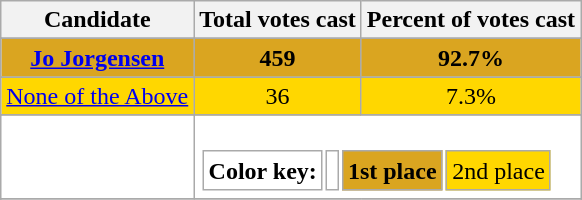<table class="wikitable" style="text-align:center;">
<tr>
<th>Candidate</th>
<th>Total votes cast</th>
<th>Percent of votes cast</th>
</tr>
<tr>
</tr>
<tr bgcolor="Goldenrod">
<td><strong><a href='#'>Jo Jorgensen</a></strong></td>
<td bgcolor="Goldenrod"><strong>459</strong></td>
<td><strong>92.7%</strong></td>
</tr>
<tr>
</tr>
<tr bgcolor="Gold">
<td><a href='#'>None of the Above</a></td>
<td bgcolor="Gold">36</td>
<td>7.3%</td>
</tr>
<tr>
</tr>
<tr bgcolor="#FFFFFF">
<td></td>
<td colspan="5"><br><table align="left">
<tr>
<td><strong>Color key:</strong></td>
<td></td>
<td bgcolor="Goldenrod"><strong>1st place</strong></td>
<td bgcolor="Gold">2nd place</td>
</tr>
</table>
</td>
</tr>
<tr>
</tr>
<tr>
</tr>
</table>
